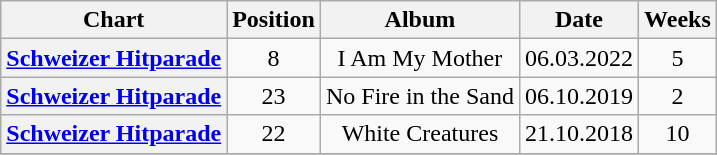<table class="wikitable plainrowheaders sortable" style="text-align:center;" border="1">
<tr>
<th scope="col">Chart</th>
<th scope="col">Position</th>
<th scope="col">Album</th>
<th scope="col">Date</th>
<th scope="col">Weeks</th>
</tr>
<tr>
<th scope="row"><a href='#'>Schweizer Hitparade</a></th>
<td>8</td>
<td>I Am My Mother</td>
<td>06.03.2022</td>
<td>5</td>
</tr>
<tr>
<th scope="row"><a href='#'>Schweizer Hitparade</a></th>
<td>23</td>
<td>No Fire in the Sand</td>
<td>06.10.2019</td>
<td>2</td>
</tr>
<tr>
<th scope="row"><a href='#'>Schweizer Hitparade</a></th>
<td>22</td>
<td>White Creatures</td>
<td>21.10.2018</td>
<td>10</td>
</tr>
<tr>
</tr>
</table>
